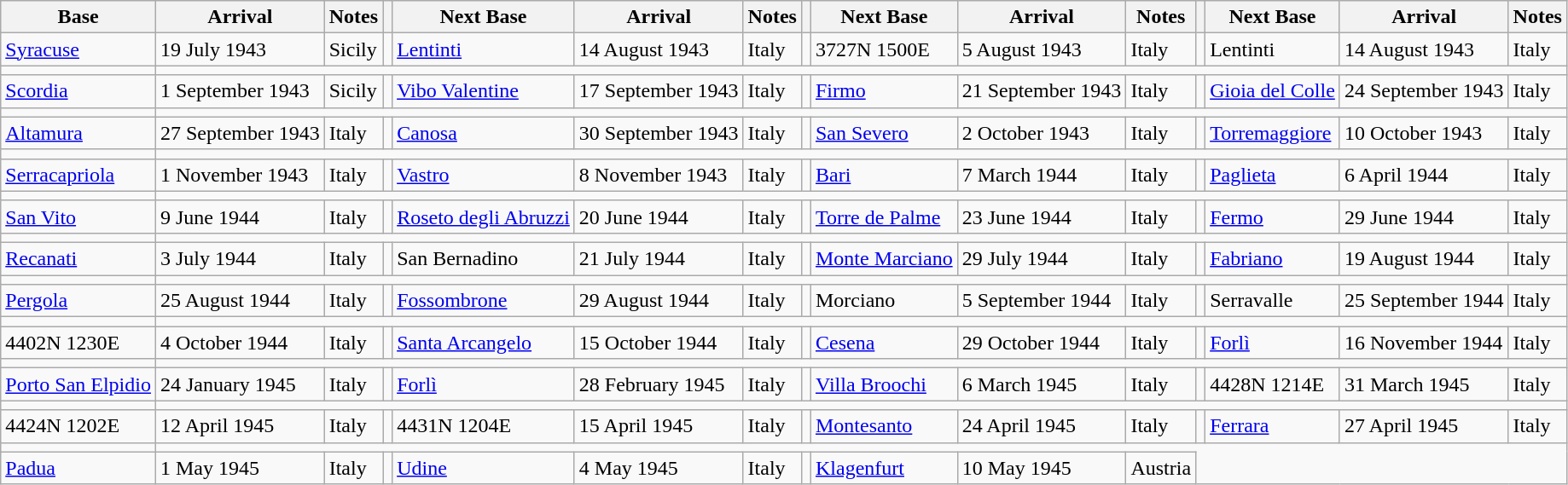<table class="wikitable">
<tr>
<th>Base</th>
<th>Arrival</th>
<th>Notes</th>
<th></th>
<th>Next Base</th>
<th>Arrival</th>
<th>Notes</th>
<th></th>
<th>Next Base</th>
<th>Arrival</th>
<th>Notes</th>
<th></th>
<th>Next Base</th>
<th>Arrival</th>
<th>Notes</th>
</tr>
<tr>
<td><a href='#'>Syracuse</a></td>
<td>19 July 1943</td>
<td>Sicily</td>
<td></td>
<td><a href='#'>Lentinti</a></td>
<td>14 August 1943</td>
<td>Italy</td>
<td></td>
<td>3727N 1500E</td>
<td>5 August 1943</td>
<td>Italy</td>
<td></td>
<td>Lentinti</td>
<td>14 August 1943</td>
<td>Italy</td>
</tr>
<tr>
<td></td>
</tr>
<tr>
<td><a href='#'>Scordia</a></td>
<td>1 September 1943</td>
<td>Sicily</td>
<td></td>
<td><a href='#'>Vibo Valentine</a></td>
<td>17 September 1943</td>
<td>Italy</td>
<td></td>
<td><a href='#'>Firmo</a></td>
<td>21 September 1943</td>
<td>Italy</td>
<td></td>
<td><a href='#'>Gioia del Colle</a></td>
<td>24 September 1943</td>
<td>Italy</td>
</tr>
<tr>
<td></td>
</tr>
<tr>
<td><a href='#'>Altamura</a></td>
<td>27 September 1943</td>
<td>Italy</td>
<td></td>
<td><a href='#'>Canosa</a></td>
<td>30 September 1943</td>
<td>Italy</td>
<td></td>
<td><a href='#'>San Severo</a></td>
<td>2 October 1943</td>
<td>Italy</td>
<td></td>
<td><a href='#'>Torremaggiore</a></td>
<td>10 October 1943</td>
<td>Italy</td>
</tr>
<tr>
<td></td>
</tr>
<tr>
<td><a href='#'>Serracapriola</a></td>
<td>1 November 1943</td>
<td>Italy</td>
<td></td>
<td><a href='#'>Vastro</a></td>
<td>8 November 1943</td>
<td>Italy</td>
<td></td>
<td><a href='#'>Bari</a></td>
<td>7 March 1944</td>
<td>Italy</td>
<td></td>
<td><a href='#'>Paglieta</a></td>
<td>6 April 1944</td>
<td>Italy</td>
</tr>
<tr>
<td></td>
</tr>
<tr>
<td><a href='#'>San Vito</a></td>
<td>9 June 1944</td>
<td>Italy</td>
<td></td>
<td><a href='#'>Roseto degli Abruzzi</a></td>
<td>20 June 1944</td>
<td>Italy</td>
<td></td>
<td><a href='#'>Torre de Palme</a></td>
<td>23 June 1944</td>
<td>Italy</td>
<td></td>
<td><a href='#'>Fermo</a></td>
<td>29 June 1944</td>
<td>Italy</td>
</tr>
<tr>
<td></td>
</tr>
<tr>
<td><a href='#'>Recanati</a></td>
<td>3 July 1944</td>
<td>Italy</td>
<td></td>
<td>San Bernadino</td>
<td>21 July 1944</td>
<td>Italy</td>
<td></td>
<td><a href='#'>Monte Marciano</a></td>
<td>29 July 1944</td>
<td>Italy</td>
<td></td>
<td><a href='#'>Fabriano</a></td>
<td>19 August 1944</td>
<td>Italy</td>
</tr>
<tr>
<td></td>
</tr>
<tr>
<td><a href='#'>Pergola</a></td>
<td>25 August 1944</td>
<td>Italy</td>
<td></td>
<td><a href='#'>Fossombrone</a></td>
<td>29 August 1944</td>
<td>Italy</td>
<td></td>
<td>Morciano</td>
<td>5 September 1944</td>
<td>Italy</td>
<td></td>
<td>Serravalle</td>
<td>25 September 1944</td>
<td>Italy</td>
</tr>
<tr>
<td></td>
</tr>
<tr>
<td>4402N 1230E</td>
<td>4 October 1944</td>
<td>Italy</td>
<td></td>
<td><a href='#'>Santa Arcangelo</a></td>
<td>15 October 1944</td>
<td>Italy</td>
<td></td>
<td><a href='#'>Cesena</a></td>
<td>29 October 1944</td>
<td>Italy</td>
<td></td>
<td><a href='#'>Forlì</a></td>
<td>16 November 1944</td>
<td>Italy</td>
</tr>
<tr>
<td></td>
</tr>
<tr>
<td><a href='#'>Porto San Elpidio</a></td>
<td>24 January 1945</td>
<td>Italy</td>
<td></td>
<td><a href='#'>Forlì</a></td>
<td>28 February 1945</td>
<td>Italy</td>
<td></td>
<td><a href='#'>Villa Broochi</a></td>
<td>6 March 1945</td>
<td>Italy</td>
<td></td>
<td>4428N 1214E</td>
<td>31 March 1945</td>
<td>Italy</td>
</tr>
<tr>
<td></td>
</tr>
<tr>
<td>4424N 1202E</td>
<td>12 April 1945</td>
<td>Italy</td>
<td></td>
<td>4431N 1204E</td>
<td>15 April 1945</td>
<td>Italy</td>
<td></td>
<td><a href='#'>Montesanto</a></td>
<td>24 April 1945</td>
<td>Italy</td>
<td></td>
<td><a href='#'>Ferrara</a></td>
<td>27 April 1945</td>
<td>Italy</td>
</tr>
<tr>
<td></td>
</tr>
<tr>
<td><a href='#'>Padua</a></td>
<td>1 May 1945</td>
<td>Italy</td>
<td></td>
<td><a href='#'>Udine</a></td>
<td>4 May 1945</td>
<td>Italy</td>
<td></td>
<td><a href='#'>Klagenfurt</a></td>
<td>10 May 1945</td>
<td>Austria</td>
</tr>
</table>
